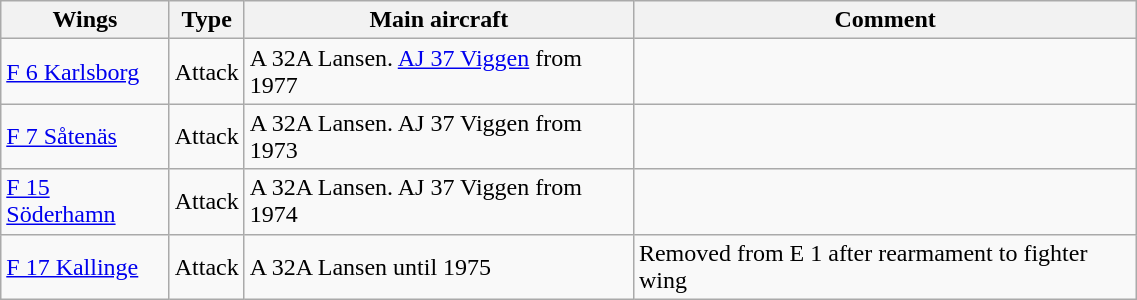<table class="wikitable" width="60%">
<tr>
<th>Wings</th>
<th>Type</th>
<th>Main aircraft</th>
<th>Comment</th>
</tr>
<tr>
<td><a href='#'>F 6 Karlsborg</a></td>
<td>Attack</td>
<td>A 32A Lansen. <a href='#'>AJ 37 Viggen</a> from 1977</td>
<td></td>
</tr>
<tr>
<td><a href='#'>F 7 Såtenäs</a></td>
<td>Attack</td>
<td>A 32A Lansen. AJ 37 Viggen from 1973</td>
<td></td>
</tr>
<tr>
<td><a href='#'>F 15 Söderhamn</a></td>
<td>Attack</td>
<td>A 32A Lansen. AJ 37 Viggen from 1974</td>
<td></td>
</tr>
<tr>
<td><a href='#'>F 17 Kallinge</a></td>
<td>Attack</td>
<td>A 32A Lansen until 1975</td>
<td>Removed from E 1 after rearmament to fighter wing</td>
</tr>
</table>
